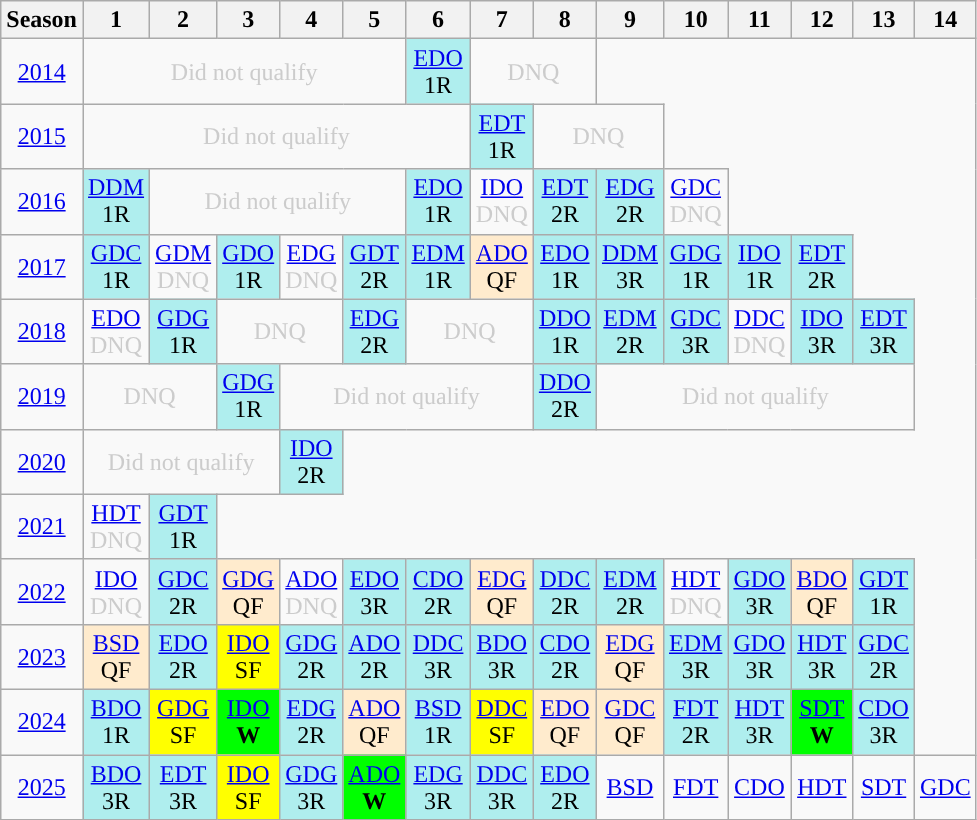<table class="wikitable" style="width:50%; margin:0">
<tr>
<th>Season</th>
<th>1</th>
<th>2</th>
<th>3</th>
<th>4</th>
<th>5</th>
<th>6</th>
<th>7</th>
<th>8</th>
<th>9</th>
<th>10</th>
<th>11</th>
<th>12</th>
<th>13</th>
<th>14</th>
</tr>
<tr>
<td style="text-align:center;"background:#efefef;"><a href='#'>2014</a></td>
<td colspan="5" style="text-align:center; color:#ccc;">Did not qualify</td>
<td style="text-align:center; background:#afeeee;"><a href='#'>EDO</a><br>1R</td>
<td colspan="2" style="text-align:center; color:#ccc;">DNQ</td>
</tr>
<tr>
<td style="text-align:center;"background:#efefef;"><a href='#'>2015</a></td>
<td colspan="6" style="text-align:center; color:#ccc;">Did not qualify</td>
<td style="text-align:center; background:#afeeee;"><a href='#'>EDT</a><br>1R</td>
<td colspan="2" style="text-align:center; color:#ccc;">DNQ</td>
</tr>
<tr>
<td style="text-align:center;"background:#efefef;"><a href='#'>2016</a></td>
<td style="text-align:center; background:#afeeee;"><a href='#'>DDM</a><br>1R</td>
<td colspan="4" style="text-align:center; color:#ccc;">Did not qualify</td>
<td style="text-align:center; background:#afeeee;"><a href='#'>EDO</a><br>1R</td>
<td style="text-align:center; color:#ccc;"><a href='#'>IDO</a><br>DNQ</td>
<td style="text-align:center; background:#afeeee;"><a href='#'>EDT</a><br>2R</td>
<td style="text-align:center; background:#afeeee;"><a href='#'>EDG</a><br>2R</td>
<td style="text-align:center; color:#ccc;"><a href='#'>GDC</a><br>DNQ</td>
</tr>
<tr>
<td style="text-align:center;"background:#efefef;"><a href='#'>2017</a></td>
<td style="text-align:center; background:#afeeee;"><a href='#'>GDC</a><br>1R</td>
<td style="text-align:center; color:#ccc;"><a href='#'>GDM</a><br>DNQ</td>
<td style="text-align:center; background:#afeeee;"><a href='#'>GDO</a><br>1R</td>
<td style="text-align:center; color:#ccc;"><a href='#'>EDG</a><br>DNQ</td>
<td style="text-align:center; background:#afeeee;"><a href='#'>GDT</a><br>2R</td>
<td style="text-align:center; background:#afeeee;"><a href='#'>EDM</a><br>1R</td>
<td style="text-align:center; background:#ffebcd;"><a href='#'>ADO</a><br>QF</td>
<td style="text-align:center; background:#afeeee;"><a href='#'>EDO</a><br>1R</td>
<td style="text-align:center; background:#afeeee;"><a href='#'>DDM</a><br>3R</td>
<td style="text-align:center; background:#afeeee;"><a href='#'>GDG</a><br>1R</td>
<td style="text-align:center; background:#afeeee;"><a href='#'>IDO</a><br>1R</td>
<td style="text-align:center; background:#afeeee;"><a href='#'>EDT</a><br>2R</td>
</tr>
<tr>
<td style="text-align:center;"background:#efefef;"><a href='#'>2018</a></td>
<td style="text-align:center; color:#ccc;"><a href='#'>EDO</a><br>DNQ</td>
<td style="text-align:center; background:#afeeee;"><a href='#'>GDG</a><br>1R</td>
<td colspan="2" style="text-align:center; color:#ccc;">DNQ</td>
<td style="text-align:center; background:#afeeee;"><a href='#'>EDG</a><br>2R</td>
<td colspan="2" style="text-align:center; color:#ccc;">DNQ</td>
<td style="text-align:center; background:#afeeee;"><a href='#'>DDO</a><br>1R</td>
<td style="text-align:center; background:#afeeee;"><a href='#'>EDM</a><br>2R</td>
<td style="text-align:center; background:#afeeee;"><a href='#'>GDC</a><br>3R</td>
<td style="text-align:center; color:#ccc;"><a href='#'>DDC</a><br>DNQ</td>
<td style="text-align:center; background:#afeeee;"><a href='#'>IDO</a><br>3R</td>
<td style="text-align:center; background:#afeeee;"><a href='#'>EDT</a><br>3R</td>
</tr>
<tr>
<td style="text-align:center;"background:#efefef;"><a href='#'>2019</a></td>
<td colspan="2" style="text-align:center; color:#ccc;">DNQ</td>
<td style="text-align:center; background:#afeeee;"><a href='#'>GDG</a><br>1R</td>
<td colspan="4" style="text-align:center; color:#ccc;">Did not qualify</td>
<td style="text-align:center; background:#afeeee;"><a href='#'>DDO</a><br>2R</td>
<td colspan="5" style="text-align:center; color:#ccc;">Did not qualify</td>
</tr>
<tr>
<td style="text-align:center;"background:#efefef;"><a href='#'>2020</a></td>
<td colspan="3" style="text-align:center; color:#ccc;">Did not qualify</td>
<td style="text-align:center; background:#afeeee;"><a href='#'>IDO</a><br>2R</td>
</tr>
<tr>
<td style="text-align:center;"background:#efefef;"><a href='#'>2021</a></td>
<td style="text-align:center; color:#ccc;"><a href='#'>HDT</a><br>DNQ</td>
<td style="text-align:center; background:#afeeee;"><a href='#'>GDT</a><br>1R</td>
</tr>
<tr>
<td style="text-align:center;"background:#efefef;"><a href='#'>2022</a></td>
<td style="text-align:center; color:#ccc;"><a href='#'>IDO</a><br>DNQ</td>
<td style="text-align:center; background:#afeeee;"><a href='#'>GDC</a><br>2R</td>
<td style="text-align:center; background:#ffebcd;"><a href='#'>GDG</a><br>QF</td>
<td style="text-align:center; color:#ccc;"><a href='#'>ADO</a><br>DNQ</td>
<td style="text-align:center; background:#afeeee;"><a href='#'>EDO</a><br>3R</td>
<td style="text-align:center; background:#afeeee;"><a href='#'>CDO</a><br>2R</td>
<td style="text-align:center; background:#ffebcd;"><a href='#'>EDG</a><br>QF</td>
<td style="text-align:center; background:#afeeee;"><a href='#'>DDC</a><br>2R</td>
<td style="text-align:center; background:#afeeee;"><a href='#'>EDM</a><br>2R</td>
<td style="text-align:center; color:#ccc;"><a href='#'>HDT</a><br>DNQ</td>
<td style="text-align:center; background:#afeeee;"><a href='#'>GDO</a><br>3R</td>
<td style="text-align:center; background:#ffebcd;"><a href='#'>BDO</a><br>QF</td>
<td style="text-align:center; background:#afeeee;"><a href='#'>GDT</a><br>1R</td>
</tr>
<tr>
<td style="text-align:center;"background:#efefef;"><a href='#'>2023</a></td>
<td style="text-align:center; background:#ffebcd;"><a href='#'>BSD</a><br>QF</td>
<td style="text-align:center; background:#afeeee;"><a href='#'>EDO</a><br>2R</td>
<td style="text-align:center; background:yellow;"><a href='#'>IDO</a><br>SF</td>
<td style="text-align:center; background:#afeeee;"><a href='#'>GDG</a><br>2R</td>
<td style="text-align:center; background:#afeeee;"><a href='#'>ADO</a><br>2R</td>
<td style="text-align:center; background:#afeeee;"><a href='#'>DDC</a><br>3R</td>
<td style="text-align:center; background:#afeeee;"><a href='#'>BDO</a><br>3R</td>
<td style="text-align:center; background:#afeeee;"><a href='#'>CDO</a><br>2R</td>
<td style="text-align:center; background:#ffebcd;"><a href='#'>EDG</a><br>QF</td>
<td style="text-align:center; background:#afeeee;"><a href='#'>EDM</a><br>3R</td>
<td style="text-align:center; background:#afeeee;"><a href='#'>GDO</a><br>3R</td>
<td style="text-align:center; background:#afeeee;"><a href='#'>HDT</a><br>3R</td>
<td style="text-align:center; background:#afeeee;"><a href='#'>GDC</a><br>2R</td>
</tr>
<tr>
<td style="text-align:center;"background:#efefef;"><a href='#'>2024</a></td>
<td style="text-align:center; background:#afeeee;"><a href='#'>BDO</a><br>1R</td>
<td style="text-align:center; background:yellow;"><a href='#'>GDG</a><br>SF</td>
<td style="text-align:center; background:lime;"><a href='#'>IDO</a><br><strong>W</strong></td>
<td style="text-align:center; background:#afeeee;"><a href='#'>EDG</a><br>2R</td>
<td style="text-align:center; background:#ffebcd"><a href='#'>ADO</a><br>QF</td>
<td style="text-align:center; background:#afeeee;"><a href='#'>BSD</a><br>1R</td>
<td style="text-align:center; background:yellow;"><a href='#'>DDC</a><br>SF</td>
<td style="text-align:center; background:#ffebcd"><a href='#'>EDO</a><br>QF</td>
<td style="text-align:center; background:#ffebcd"><a href='#'>GDC</a><br>QF</td>
<td style="text-align:center; background:#afeeee"><a href='#'>FDT</a><br>2R</td>
<td style="text-align:center; background:#afeeee"><a href='#'>HDT</a><br>3R</td>
<td style="text-align:center; background:lime"><a href='#'>SDT</a><br><strong>W</strong></td>
<td style="text-align:center; background:#afeeee;"><a href='#'>CDO</a><br>3R</td>
</tr>
<tr>
<td style="text-align:center;"background:#efefef;"><a href='#'>2025</a></td>
<td style="text-align:center; background:#afeeee;"><a href='#'>BDO</a><br>3R</td>
<td style="text-align:center; background:#afeeee;"><a href='#'>EDT</a><br>3R</td>
<td style="text-align:center; background:yellow;"><a href='#'>IDO</a><br>SF</td>
<td style="text-align:center; background:#afeeee;"><a href='#'>GDG</a><br>3R</td>
<td style="text-align:center; background:lime;"><a href='#'>ADO</a><br><strong>W</strong></td>
<td style="text-align:center; background:#afeeee;"><a href='#'>EDG</a><br>3R</td>
<td style="text-align:center; background:#afeeee;"><a href='#'>DDC</a><br>3R</td>
<td style="text-align:center; background:#afeeee;"><a href='#'>EDO</a><br>2R</td>
<td style="text-align:center; color:#ccc;"><a href='#'>BSD</a><br></td>
<td style="text-align:center; color:#ccc;"><a href='#'>FDT</a><br></td>
<td style="text-align:center; color:#ccc;"><a href='#'>CDO</a><br></td>
<td style="text-align:center; color:#ccc;"><a href='#'>HDT</a><br></td>
<td style="text-align:center; color:#ccc;"><a href='#'>SDT</a><br></td>
<td style="text-align:center; color:#ccc;"><a href='#'>GDC</a><br></td>
</tr>
</table>
